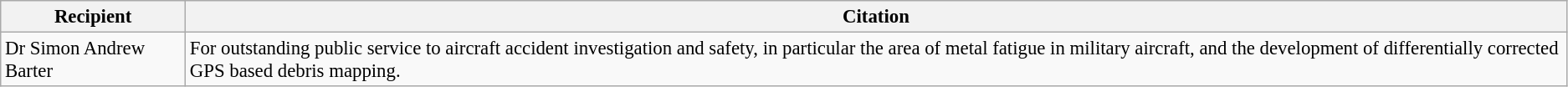<table class="wikitable" style="font-size:95%;">
<tr>
<th>Recipient</th>
<th>Citation</th>
</tr>
<tr>
<td>Dr Simon Andrew Barter</td>
<td>For outstanding public service to aircraft accident investigation and safety, in particular the area of metal fatigue in military aircraft, and the development of differentially corrected GPS based debris mapping.</td>
</tr>
</table>
